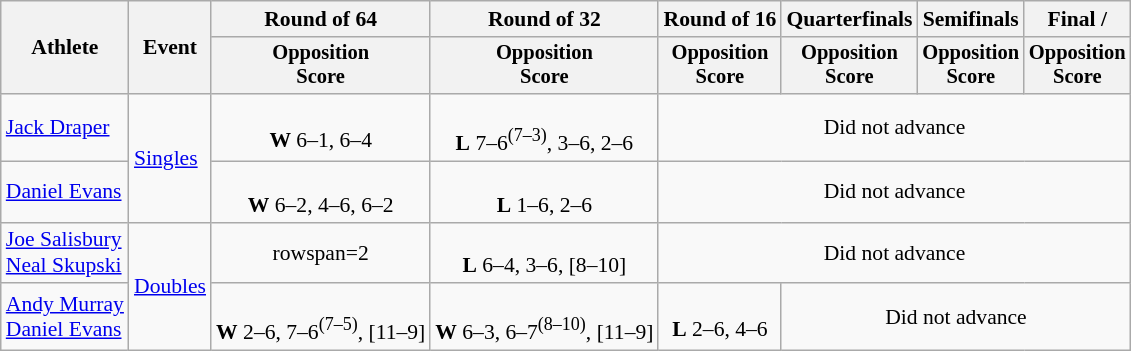<table class=wikitable style="font-size:90%">
<tr>
<th rowspan="2">Athlete</th>
<th rowspan="2">Event</th>
<th>Round of 64</th>
<th>Round of 32</th>
<th>Round of 16</th>
<th>Quarterfinals</th>
<th>Semifinals</th>
<th>Final / </th>
</tr>
<tr style="font-size:95%">
<th>Opposition<br>Score</th>
<th>Opposition<br>Score</th>
<th>Opposition<br>Score</th>
<th>Opposition<br>Score</th>
<th>Opposition<br>Score</th>
<th>Opposition<br>Score</th>
</tr>
<tr align=center>
<td align=left><a href='#'>Jack Draper</a></td>
<td rowspan="2" align="left"><a href='#'>Singles</a></td>
<td><br><strong>W</strong> 6–1, 6–4</td>
<td><br><strong>L</strong> 7–6<sup>(7–3)</sup>, 3–6, 2–6</td>
<td colspan="4">Did not advance</td>
</tr>
<tr align=center>
<td align=left><a href='#'>Daniel Evans</a></td>
<td><br><strong>W</strong> 6–2, 4–6, 6–2</td>
<td><br><strong>L</strong> 1–6, 2–6</td>
<td colspan="4">Did not advance</td>
</tr>
<tr align="center">
<td align="left"><a href='#'>Joe Salisbury</a><br><a href='#'>Neal Skupski</a></td>
<td rowspan="2" align="left"><a href='#'>Doubles</a></td>
<td>rowspan=2</td>
<td><br><strong>L</strong> 6–4, 3–6, [8–10]</td>
<td colspan="4">Did not advance</td>
</tr>
<tr align="center">
<td align="left"><a href='#'>Andy Murray</a><br><a href='#'>Daniel Evans</a></td>
<td><br><strong>W</strong> 2–6, 7–6<sup>(7–5)</sup>, [11–9]</td>
<td><br><strong>W</strong> 6–3, 6–7<sup>(8–10)</sup>, [11–9]</td>
<td><br><strong>L</strong> 2–6, 4–6</td>
<td colspan=3>Did not advance</td>
</tr>
</table>
